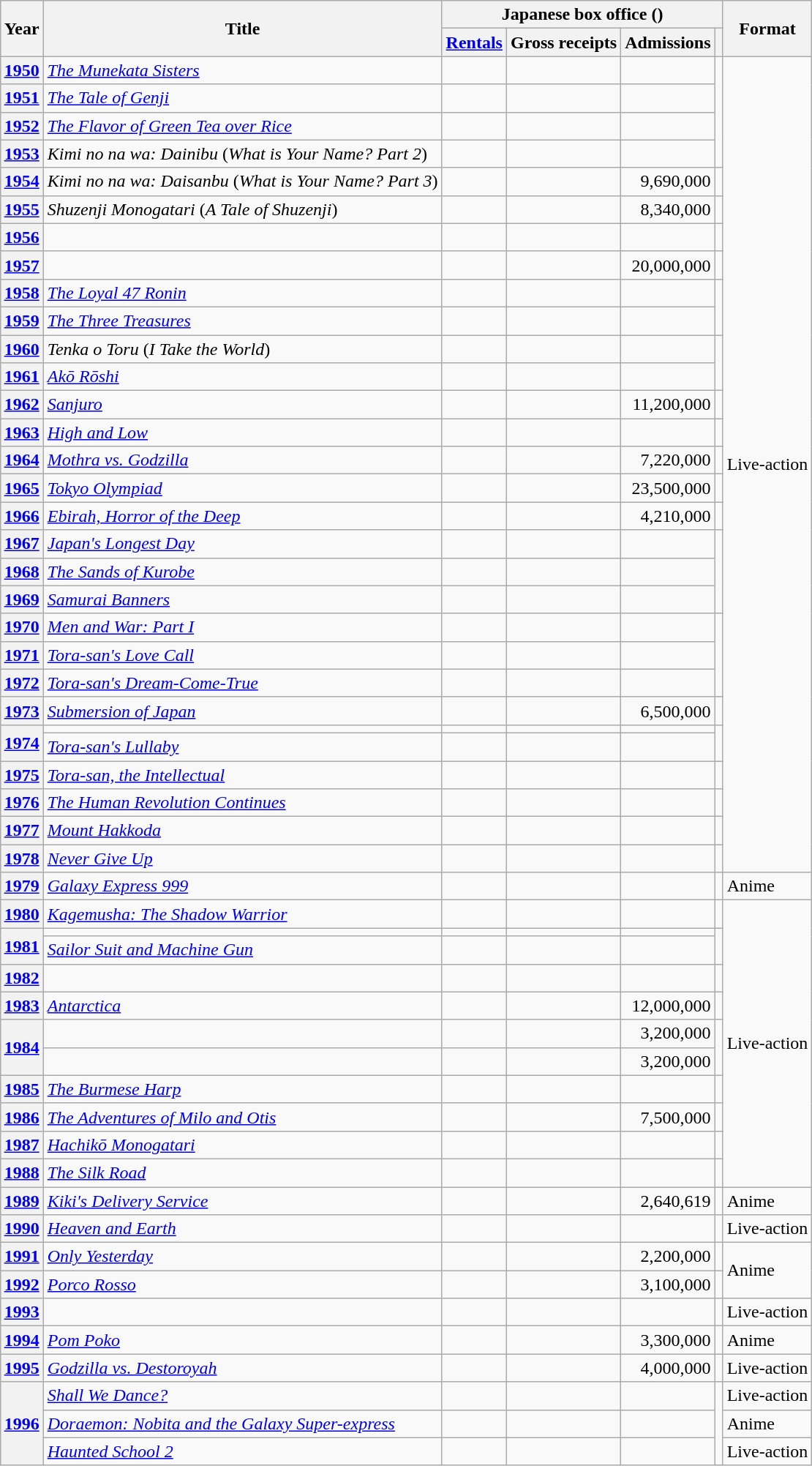<table class="wikitable sortable plainrowheaders" style="margin:auto; margin:auto">
<tr>
<th scope="col" rowspan="2">Year</th>
<th rowspan="2" scope="col">Title</th>
<th colspan="4" scope="col">Japanese box office ()</th>
<th scope="col" rowspan="2">Format</th>
</tr>
<tr>
<th scope="col"><a href='#'>Rentals</a></th>
<th scope="col">Gross receipts</th>
<th scope="col">Admissions</th>
<th scope="col" class="unsortable"></th>
</tr>
<tr>
<th scope="row"><a href='#'>1950</a></th>
<td><em><a href='#'>The Munekata Sisters</a></em></td>
<td align="right"></td>
<td></td>
<td></td>
<td rowspan="4" align="center"></td>
<td rowspan="30">Live-action</td>
</tr>
<tr>
<th scope="row"><a href='#'>1951</a></th>
<td><em><a href='#'>The Tale of Genji</a></em></td>
<td align="right"></td>
<td></td>
<td></td>
</tr>
<tr>
<th scope="row"><a href='#'>1952</a></th>
<td><em><a href='#'>The Flavor of Green Tea over Rice</a></em></td>
<td align="right"></td>
<td></td>
<td></td>
</tr>
<tr>
<th scope="row"><a href='#'>1953</a></th>
<td><em>Kimi no na wa: Dainibu</em> (<em>What is Your Name? Part 2</em>)</td>
<td align="right"></td>
<td></td>
<td></td>
</tr>
<tr>
<th scope="row"><a href='#'>1954</a></th>
<td><em>Kimi no na wa: Daisanbu</em> (<em>What is Your Name? Part 3</em>)</td>
<td align="right"></td>
<td></td>
<td align="right">9,690,000</td>
<td align="center"></td>
</tr>
<tr>
<th scope="row"><a href='#'>1955</a></th>
<td><em>Shuzenji Monogatari</em> (<em>A Tale of Shuzenji</em>)</td>
<td align="right"></td>
<td></td>
<td align="right">8,340,000</td>
<td align="center"></td>
</tr>
<tr>
<th scope="row"><a href='#'>1956</a></th>
<td></td>
<td align="right"></td>
<td></td>
<td align="right"></td>
<td align="center"></td>
</tr>
<tr>
<th scope="row"><a href='#'>1957</a></th>
<td><em></em></td>
<td align="right"></td>
<td></td>
<td align="right">20,000,000</td>
<td align="center"></td>
</tr>
<tr>
<th scope="row"><a href='#'>1958</a></th>
<td><em><a href='#'>The Loyal 47 Ronin</a></em></td>
<td align="right"></td>
<td></td>
<td align="right"></td>
<td rowspan="2" align="center"></td>
</tr>
<tr>
<th scope="row"><a href='#'>1959</a></th>
<td><em><a href='#'>The Three Treasures</a></em></td>
<td align="right"></td>
<td></td>
<td align="right"></td>
</tr>
<tr>
<th scope="row"><a href='#'>1960</a></th>
<td><em>Tenka o Toru</em> (<em>I Take the World</em>)</td>
<td align="right"></td>
<td></td>
<td align="right"></td>
<td rowspan="2" align="center"></td>
</tr>
<tr>
<th scope="row"><a href='#'>1961</a></th>
<td><em><a href='#'>Akō Rōshi</a></em></td>
<td align="right"></td>
<td></td>
<td align="right"></td>
</tr>
<tr>
<th scope="row"><a href='#'>1962</a></th>
<td><em><a href='#'>Sanjuro</a></em></td>
<td align="right"></td>
<td></td>
<td align="right">11,200,000</td>
<td align="center"></td>
</tr>
<tr>
<th scope="row"><a href='#'>1963</a></th>
<td><em><a href='#'>High and Low</a></em></td>
<td align="right"></td>
<td></td>
<td align="right"></td>
<td align="center"></td>
</tr>
<tr>
<th scope="row"><a href='#'>1964</a></th>
<td><em><a href='#'>Mothra vs. Godzilla</a></em></td>
<td align="right"></td>
<td></td>
<td align="right">7,220,000</td>
<td align="center"></td>
</tr>
<tr>
<th scope="row"><a href='#'>1965</a></th>
<td><em><a href='#'>Tokyo Olympiad</a></em></td>
<td align="right"></td>
<td></td>
<td align="right">23,500,000</td>
<td align="center"></td>
</tr>
<tr>
<th scope="row"><a href='#'>1966</a></th>
<td><em><a href='#'>Ebirah, Horror of the Deep</a></em></td>
<td align="right"></td>
<td></td>
<td align="right">4,210,000</td>
<td align="center"></td>
</tr>
<tr>
<th scope="row"><a href='#'>1967</a></th>
<td><em><a href='#'>Japan's Longest Day</a></em></td>
<td align="right"></td>
<td></td>
<td align="right"></td>
<td rowspan="3" align="center"></td>
</tr>
<tr>
<th scope="row"><a href='#'>1968</a></th>
<td><em><a href='#'>The Sands of Kurobe</a></em></td>
<td align="right"></td>
<td></td>
<td align="right"></td>
</tr>
<tr>
<th scope="row"><a href='#'>1969</a></th>
<td><em><a href='#'>Samurai Banners</a></em></td>
<td align="right"></td>
<td></td>
<td align="right"></td>
</tr>
<tr>
<th scope="row"><a href='#'>1970</a></th>
<td><em><a href='#'>Men and War: Part I</a></em></td>
<td align="right"></td>
<td></td>
<td align="right"></td>
<td rowspan="3" align="center"></td>
</tr>
<tr>
<th scope="row"><a href='#'>1971</a></th>
<td><em><a href='#'>Tora-san's Love Call</a></em></td>
<td align="right"></td>
<td></td>
<td align="right"></td>
</tr>
<tr>
<th scope="row"><a href='#'>1972</a></th>
<td><em><a href='#'>Tora-san's Dream-Come-True</a></em></td>
<td align="right"></td>
<td></td>
<td align="right"></td>
</tr>
<tr>
<th scope="row"><a href='#'>1973</a></th>
<td><em><a href='#'>Submersion of Japan</a></em></td>
<td align="right"></td>
<td></td>
<td align="right">6,500,000</td>
<td align="center"></td>
</tr>
<tr>
<th rowspan="2" scope="row"><a href='#'>1974</a></th>
<td><em></em></td>
<td align="right"></td>
<td></td>
<td align="right"></td>
<td rowspan="2" align="center"></td>
</tr>
<tr>
<td><em><a href='#'>Tora-san's Lullaby</a></em></td>
<td align="right"></td>
<td></td>
<td align="right"></td>
</tr>
<tr>
<th scope="row"><a href='#'>1975</a></th>
<td><em><a href='#'>Tora-san, the Intellectual</a></em></td>
<td align="right"></td>
<td></td>
<td align="right"></td>
<td align="center"></td>
</tr>
<tr>
<th scope="row"><a href='#'>1976</a></th>
<td><em><a href='#'>The Human Revolution Continues</a></em></td>
<td align="right"></td>
<td></td>
<td align="right"></td>
<td align="center"></td>
</tr>
<tr>
<th scope="row"><a href='#'>1977</a></th>
<td><em><a href='#'>Mount Hakkoda</a></em></td>
<td align="right"></td>
<td></td>
<td align="right"></td>
<td align="center"></td>
</tr>
<tr>
<th scope="row"><a href='#'>1978</a></th>
<td><em><a href='#'>Never Give Up</a></em></td>
<td align="right"></td>
<td></td>
<td align="right"></td>
<td align="center"></td>
</tr>
<tr>
<th scope="row"><a href='#'>1979</a></th>
<td><em><a href='#'>Galaxy Express 999</a></em></td>
<td align="right"></td>
<td></td>
<td align="right"></td>
<td align="center"></td>
<td>Anime</td>
</tr>
<tr>
<th scope="row"><a href='#'>1980</a></th>
<td><em><a href='#'>Kagemusha: The Shadow Warrior</a></em></td>
<td align="right"></td>
<td align="right"></td>
<td align="right"></td>
<td align="center"></td>
<td rowspan="11">Live-action</td>
</tr>
<tr>
<th scope="row" rowspan="2"><a href='#'>1981</a></th>
<td></td>
<td align="right"></td>
<td align="right"></td>
<td align="right"></td>
<td rowspan="2" align="center"></td>
</tr>
<tr>
<td><em><a href='#'>Sailor Suit and Machine Gun</a></em></td>
<td align="right"></td>
<td align="right"></td>
<td align="right"></td>
</tr>
<tr>
<th scope="row"><a href='#'>1982</a></th>
<td><em></em></td>
<td align="right"></td>
<td align="right"></td>
<td align="right"></td>
<td align="center"></td>
</tr>
<tr>
<th scope="row"><a href='#'>1983</a></th>
<td><em><a href='#'>Antarctica</a></em></td>
<td align="right"></td>
<td align="right"></td>
<td align="right">12,000,000</td>
<td align="center"></td>
</tr>
<tr>
<th scope="row" rowspan="2"><a href='#'>1984</a></th>
<td><em></em></td>
<td align="right"></td>
<td align="right"></td>
<td align="right">3,200,000</td>
<td rowspan="2" align="center"></td>
</tr>
<tr>
<td></td>
<td align="right"></td>
<td align="right"></td>
<td align="right">3,200,000</td>
</tr>
<tr>
<th scope="row"><a href='#'>1985</a></th>
<td><em><a href='#'>The Burmese Harp</a></em></td>
<td align="right"></td>
<td align="right"></td>
<td align="right"></td>
<td align="center"></td>
</tr>
<tr>
<th scope="row"><a href='#'>1986</a></th>
<td><em><a href='#'>The Adventures of Milo and Otis</a></em></td>
<td align="right"></td>
<td align="right"></td>
<td align="right">7,500,000</td>
<td align="center"></td>
</tr>
<tr>
<th scope="row"><a href='#'>1987</a></th>
<td><em><a href='#'>Hachikō Monogatari</a></em></td>
<td align="right"></td>
<td align="right"></td>
<td align="right"></td>
<td align="center"></td>
</tr>
<tr>
<th scope="row"><a href='#'>1988</a></th>
<td><em><a href='#'>The Silk Road</a></em></td>
<td align="right"></td>
<td align="right"></td>
<td align="right"></td>
<td align="center"></td>
</tr>
<tr>
<th scope="row"><a href='#'>1989</a></th>
<td><em><a href='#'>Kiki's Delivery Service</a></em></td>
<td align="right"></td>
<td align="right"></td>
<td align="right">2,640,619</td>
<td align="center"></td>
<td>Anime</td>
</tr>
<tr>
<th scope="row"><a href='#'>1990</a></th>
<td><em><a href='#'>Heaven and Earth</a></em></td>
<td align="right"></td>
<td align="right"></td>
<td align="right"></td>
<td align="center"></td>
<td>Live-action</td>
</tr>
<tr>
<th scope="row"><a href='#'>1991</a></th>
<td><em><a href='#'>Only Yesterday</a></em></td>
<td align="right"></td>
<td align="right"></td>
<td align="right">2,200,000</td>
<td align="center"></td>
<td rowspan="2">Anime</td>
</tr>
<tr>
<th scope="row"><a href='#'>1992</a></th>
<td><em><a href='#'>Porco Rosso</a></em></td>
<td align="right"></td>
<td align="right"></td>
<td align="right">3,100,000</td>
<td align="center"></td>
</tr>
<tr>
<th scope="row"><a href='#'>1993</a></th>
<td></td>
<td align="right"></td>
<td align="right"></td>
<td align="right"></td>
<td align="center"></td>
<td>Live-action</td>
</tr>
<tr>
<th scope="row"><a href='#'>1994</a></th>
<td><em><a href='#'>Pom Poko</a></em></td>
<td align="right"></td>
<td align="right"></td>
<td align="right">3,300,000</td>
<td align="center"></td>
<td>Anime</td>
</tr>
<tr>
<th scope="row"><a href='#'>1995</a></th>
<td><em><a href='#'>Godzilla vs. Destoroyah</a></em></td>
<td align="right"></td>
<td align="right"></td>
<td align="right">4,000,000</td>
<td align="center"></td>
<td>Live-action</td>
</tr>
<tr>
<th scope="row" rowspan="3"><a href='#'>1996</a></th>
<td><em><a href='#'>Shall We Dance?</a></em></td>
<td align="right"></td>
<td align="right"></td>
<td align="right"></td>
<td rowspan="3" align="center"></td>
<td>Live-action</td>
</tr>
<tr>
<td><em><a href='#'>Doraemon: Nobita and the Galaxy Super-express</a></em></td>
<td align="right"></td>
<td align="right"></td>
<td align="right"></td>
<td>Anime</td>
</tr>
<tr>
<td><em><a href='#'>Haunted School 2</a></em></td>
<td align="right"></td>
<td align="right"></td>
<td align="right"></td>
<td>Live-action</td>
</tr>
</table>
